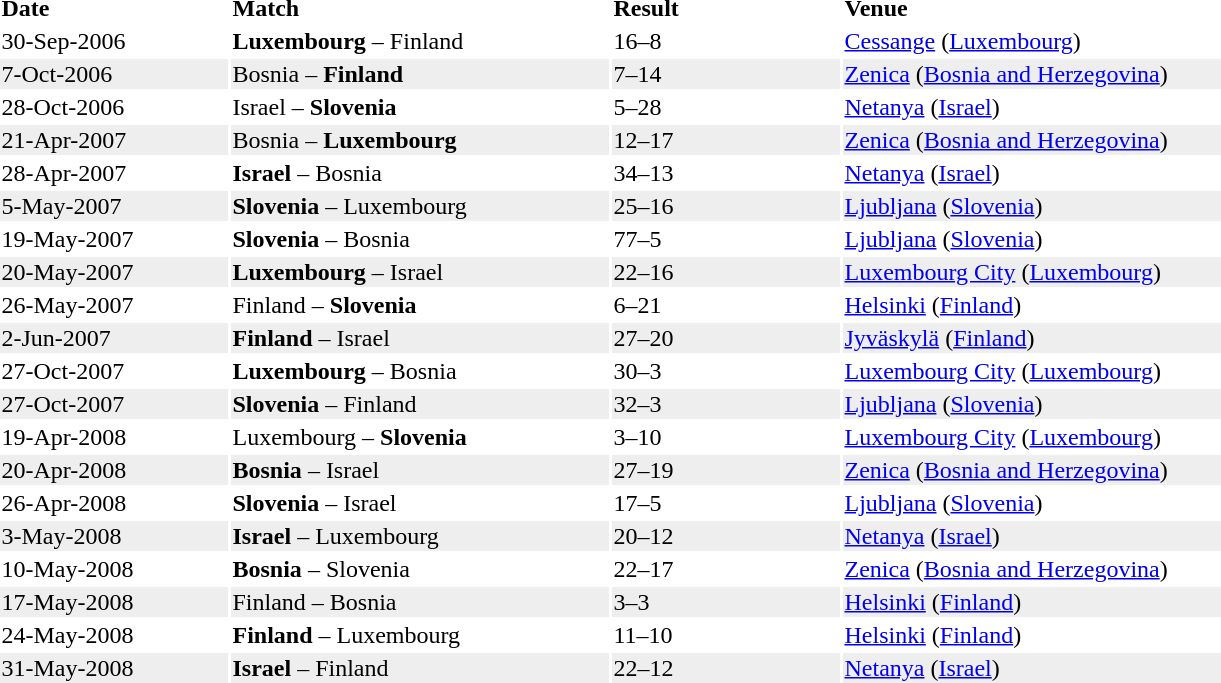<table>
<tr>
<td width="150"><strong>Date</strong></td>
<td width="250"><strong>Match</strong></td>
<td width="150"><strong>Result</strong></td>
<td width="250"><strong>Venue</strong></td>
</tr>
<tr>
<td>30-Sep-2006</td>
<td><strong>Luxembourg</strong> – Finland</td>
<td>16–8</td>
<td><a href='#'>Cessange</a> (<a href='#'>Luxembourg</a>)</td>
</tr>
<tr bgcolor=#eeeeee>
<td>7-Oct-2006</td>
<td>Bosnia – <strong>Finland</strong></td>
<td>7–14</td>
<td><a href='#'>Zenica</a> (<a href='#'>Bosnia and Herzegovina</a>)</td>
</tr>
<tr>
<td>28-Oct-2006</td>
<td>Israel – <strong>Slovenia</strong></td>
<td>5–28</td>
<td><a href='#'>Netanya</a> (<a href='#'>Israel</a>)</td>
</tr>
<tr bgcolor=#eeeeee>
<td>21-Apr-2007</td>
<td>Bosnia – <strong>Luxembourg</strong></td>
<td>12–17</td>
<td><a href='#'>Zenica</a> (<a href='#'>Bosnia and Herzegovina</a>)</td>
</tr>
<tr>
<td>28-Apr-2007</td>
<td><strong>Israel</strong> – Bosnia</td>
<td>34–13</td>
<td><a href='#'>Netanya</a> (<a href='#'>Israel</a>)</td>
</tr>
<tr bgcolor=#eeeeee>
<td>5-May-2007</td>
<td><strong>Slovenia</strong> – Luxembourg</td>
<td>25–16</td>
<td><a href='#'>Ljubljana</a> (<a href='#'>Slovenia</a>)</td>
</tr>
<tr>
<td>19-May-2007</td>
<td><strong>Slovenia</strong> – Bosnia</td>
<td>77–5</td>
<td><a href='#'>Ljubljana</a> (<a href='#'>Slovenia</a>)</td>
</tr>
<tr bgcolor=#eeeeee>
<td>20-May-2007</td>
<td><strong>Luxembourg</strong> – Israel</td>
<td>22–16</td>
<td><a href='#'>Luxembourg City</a> (<a href='#'>Luxembourg</a>)</td>
</tr>
<tr>
<td>26-May-2007</td>
<td>Finland – <strong>Slovenia</strong></td>
<td>6–21</td>
<td><a href='#'>Helsinki</a> (<a href='#'>Finland</a>)</td>
</tr>
<tr bgcolor=#eeeeee>
<td>2-Jun-2007</td>
<td><strong>Finland</strong> – Israel</td>
<td>27–20</td>
<td><a href='#'>Jyväskylä</a> (<a href='#'>Finland</a>)</td>
</tr>
<tr>
<td>27-Oct-2007</td>
<td><strong>Luxembourg</strong> – Bosnia</td>
<td>30–3</td>
<td><a href='#'>Luxembourg City</a> (<a href='#'>Luxembourg</a>)</td>
</tr>
<tr bgcolor=#eeeeee>
<td>27-Oct-2007</td>
<td><strong>Slovenia</strong> – Finland</td>
<td>32–3</td>
<td><a href='#'>Ljubljana</a> (<a href='#'>Slovenia</a>)</td>
</tr>
<tr>
<td>19-Apr-2008</td>
<td>Luxembourg – <strong>Slovenia</strong></td>
<td>3–10</td>
<td><a href='#'>Luxembourg City</a> (<a href='#'>Luxembourg</a>)</td>
</tr>
<tr bgcolor=#eeeeee>
<td>20-Apr-2008</td>
<td><strong>Bosnia</strong> – Israel</td>
<td>27–19</td>
<td><a href='#'>Zenica</a> (<a href='#'>Bosnia and Herzegovina</a>)</td>
</tr>
<tr>
<td>26-Apr-2008</td>
<td><strong>Slovenia</strong> – Israel</td>
<td>17–5</td>
<td><a href='#'>Ljubljana</a> (<a href='#'>Slovenia</a>)</td>
</tr>
<tr bgcolor=#eeeeee>
<td>3-May-2008</td>
<td><strong>Israel</strong> – Luxembourg</td>
<td>20–12</td>
<td><a href='#'>Netanya</a> (<a href='#'>Israel</a>)</td>
</tr>
<tr>
<td>10-May-2008</td>
<td><strong>Bosnia</strong> – Slovenia</td>
<td>22–17</td>
<td><a href='#'>Zenica</a> (<a href='#'>Bosnia and Herzegovina</a>)</td>
</tr>
<tr bgcolor=#eeeeee>
<td>17-May-2008</td>
<td>Finland – Bosnia</td>
<td>3–3</td>
<td><a href='#'>Helsinki</a> (<a href='#'>Finland</a>)</td>
</tr>
<tr>
<td>24-May-2008</td>
<td><strong>Finland</strong> – Luxembourg</td>
<td>11–10</td>
<td><a href='#'>Helsinki</a> (<a href='#'>Finland</a>)</td>
</tr>
<tr bgcolor=#eeeeee>
<td>31-May-2008</td>
<td><strong>Israel</strong> – Finland</td>
<td>22–12</td>
<td><a href='#'>Netanya</a> (<a href='#'>Israel</a>)</td>
</tr>
</table>
